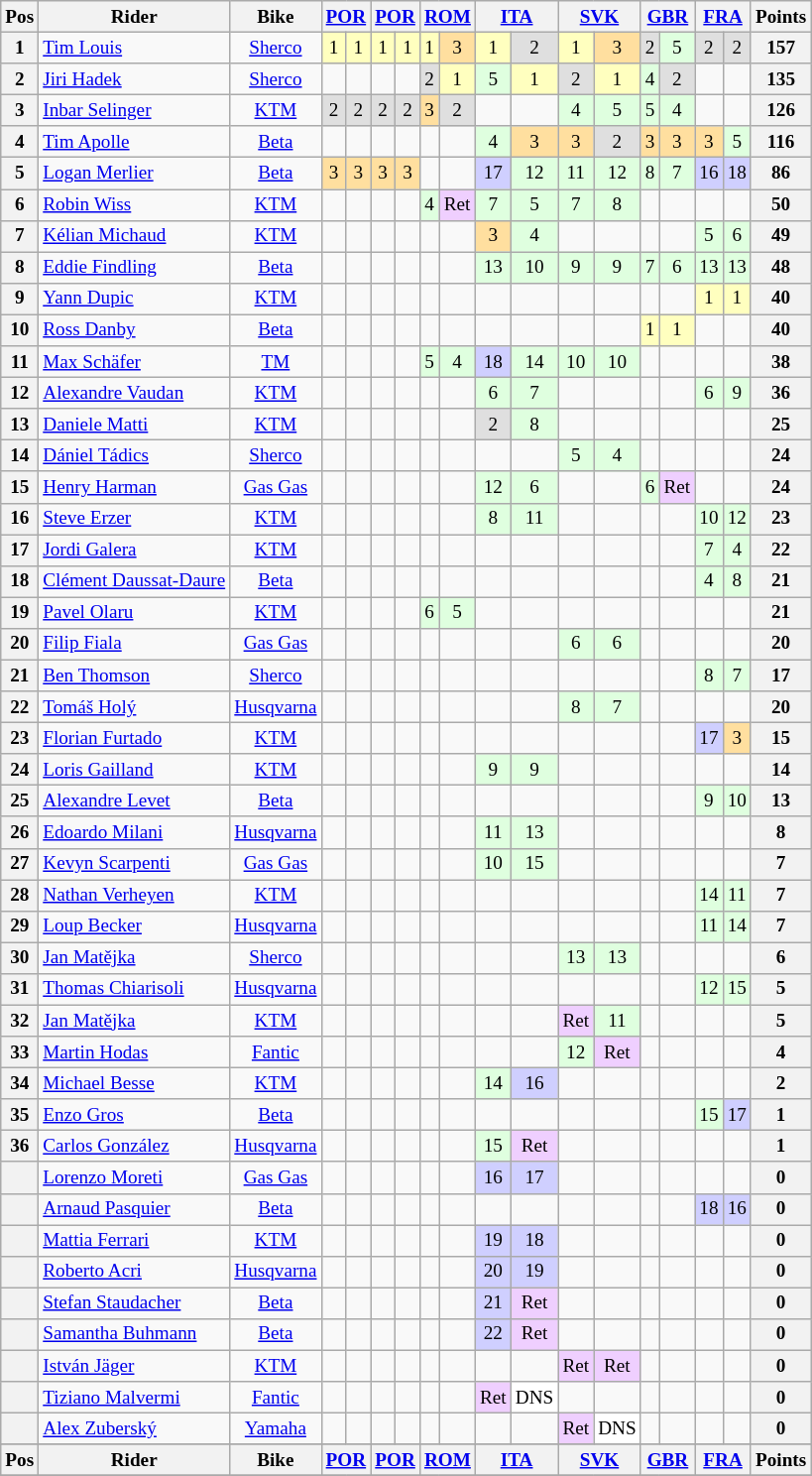<table class="wikitable" style="font-size: 80%; text-align:center">
<tr valign="top">
<th valign="middle">Pos</th>
<th valign="middle">Rider</th>
<th valign="middle">Bike</th>
<th colspan=2><a href='#'>POR</a><br></th>
<th colspan=2><a href='#'>POR</a><br></th>
<th colspan=2><a href='#'>ROM</a><br></th>
<th colspan=2><a href='#'>ITA</a><br></th>
<th colspan=2><a href='#'>SVK</a><br></th>
<th colspan=2><a href='#'>GBR</a><br></th>
<th colspan=2><a href='#'>FRA</a><br></th>
<th valign="middle">Points</th>
</tr>
<tr>
<th>1</th>
<td align=left> <a href='#'>Tim Louis</a></td>
<td><a href='#'>Sherco</a></td>
<td style="background:#ffffbf;">1</td>
<td style="background:#ffffbf;">1</td>
<td style="background:#ffffbf;">1</td>
<td style="background:#ffffbf;">1</td>
<td style="background:#ffffbf;">1</td>
<td style="background:#ffdf9f;">3</td>
<td style="background:#ffffbf;">1</td>
<td style="background:#dfdfdf;">2</td>
<td style="background:#ffffbf;">1</td>
<td style="background:#ffdf9f;">3</td>
<td style="background:#dfdfdf;">2</td>
<td style="background:#dfffdf;">5</td>
<td style="background:#dfdfdf;">2</td>
<td style="background:#dfdfdf;">2</td>
<th>157</th>
</tr>
<tr>
<th>2</th>
<td align=left> <a href='#'>Jiri Hadek</a></td>
<td><a href='#'>Sherco</a></td>
<td></td>
<td></td>
<td></td>
<td></td>
<td style="background:#dfdfdf;">2</td>
<td style="background:#ffffbf;">1</td>
<td style="background:#dfffdf;">5</td>
<td style="background:#ffffbf;">1</td>
<td style="background:#dfdfdf;">2</td>
<td style="background:#ffffbf;">1</td>
<td style="background:#dfffdf;">4</td>
<td style="background:#dfdfdf;">2</td>
<td></td>
<td></td>
<th>135</th>
</tr>
<tr>
<th>3</th>
<td align=left> <a href='#'>Inbar Selinger</a></td>
<td><a href='#'>KTM</a></td>
<td style="background:#dfdfdf;">2</td>
<td style="background:#dfdfdf;">2</td>
<td style="background:#dfdfdf;">2</td>
<td style="background:#dfdfdf;">2</td>
<td style="background:#ffdf9f;">3</td>
<td style="background:#dfdfdf;">2</td>
<td></td>
<td></td>
<td style="background:#dfffdf;">4</td>
<td style="background:#dfffdf;">5</td>
<td style="background:#dfffdf;">5</td>
<td style="background:#dfffdf;">4</td>
<td></td>
<td></td>
<th>126</th>
</tr>
<tr>
<th>4</th>
<td align=left> <a href='#'>Tim Apolle</a></td>
<td><a href='#'>Beta</a></td>
<td></td>
<td></td>
<td></td>
<td></td>
<td></td>
<td></td>
<td style="background:#dfffdf;">4</td>
<td style="background:#ffdf9f;">3</td>
<td style="background:#ffdf9f;">3</td>
<td style="background:#dfdfdf;">2</td>
<td style="background:#ffdf9f;">3</td>
<td style="background:#ffdf9f;">3</td>
<td style="background:#ffdf9f;">3</td>
<td style="background:#dfffdf;">5</td>
<th>116</th>
</tr>
<tr>
<th>5</th>
<td align=left> <a href='#'>Logan Merlier</a></td>
<td><a href='#'>Beta</a></td>
<td style="background:#ffdf9f;">3</td>
<td style="background:#ffdf9f;">3</td>
<td style="background:#ffdf9f;">3</td>
<td style="background:#ffdf9f;">3</td>
<td></td>
<td></td>
<td style="background:#cfcfff;">17</td>
<td style="background:#dfffdf;">12</td>
<td style="background:#dfffdf;">11</td>
<td style="background:#dfffdf;">12</td>
<td style="background:#dfffdf;">8</td>
<td style="background:#dfffdf;">7</td>
<td style="background:#cfcfff;">16</td>
<td style="background:#cfcfff;">18</td>
<th>86</th>
</tr>
<tr>
<th>6</th>
<td align=left> <a href='#'>Robin Wiss</a></td>
<td><a href='#'>KTM</a></td>
<td></td>
<td></td>
<td></td>
<td></td>
<td style="background:#dfffdf;">4</td>
<td style="background:#efcfff;">Ret</td>
<td style="background:#dfffdf;">7</td>
<td style="background:#dfffdf;">5</td>
<td style="background:#dfffdf;">7</td>
<td style="background:#dfffdf;">8</td>
<td></td>
<td></td>
<td></td>
<td></td>
<th>50</th>
</tr>
<tr>
<th>7</th>
<td align=left> <a href='#'>Kélian Michaud</a></td>
<td><a href='#'>KTM</a></td>
<td></td>
<td></td>
<td></td>
<td></td>
<td></td>
<td></td>
<td style="background:#ffdf9f;">3</td>
<td style="background:#dfffdf;">4</td>
<td></td>
<td></td>
<td></td>
<td></td>
<td style="background:#dfffdf;">5</td>
<td style="background:#dfffdf;">6</td>
<th>49</th>
</tr>
<tr>
<th>8</th>
<td align=left> <a href='#'>Eddie Findling</a></td>
<td><a href='#'>Beta</a></td>
<td></td>
<td></td>
<td></td>
<td></td>
<td></td>
<td></td>
<td style="background:#dfffdf;">13</td>
<td style="background:#dfffdf;">10</td>
<td style="background:#dfffdf;">9</td>
<td style="background:#dfffdf;">9</td>
<td style="background:#dfffdf;">7</td>
<td style="background:#dfffdf;">6</td>
<td style="background:#dfffdf;">13</td>
<td style="background:#dfffdf;">13</td>
<th>48</th>
</tr>
<tr>
<th>9</th>
<td align=left> <a href='#'>Yann Dupic</a></td>
<td><a href='#'>KTM</a></td>
<td></td>
<td></td>
<td></td>
<td></td>
<td></td>
<td></td>
<td></td>
<td></td>
<td></td>
<td></td>
<td></td>
<td></td>
<td style="background:#ffffbf;">1</td>
<td style="background:#ffffbf;">1</td>
<th>40</th>
</tr>
<tr>
<th>10</th>
<td align=left> <a href='#'>Ross Danby</a></td>
<td><a href='#'>Beta</a></td>
<td></td>
<td></td>
<td></td>
<td></td>
<td></td>
<td></td>
<td></td>
<td></td>
<td></td>
<td></td>
<td style="background:#ffffbf;">1</td>
<td style="background:#ffffbf;">1</td>
<td></td>
<td></td>
<th>40</th>
</tr>
<tr>
<th>11</th>
<td align=left> <a href='#'>Max Schäfer</a></td>
<td><a href='#'>TM</a></td>
<td></td>
<td></td>
<td></td>
<td></td>
<td style="background:#dfffdf;">5</td>
<td style="background:#dfffdf;">4</td>
<td style="background:#cfcfff;">18</td>
<td style="background:#dfffdf;">14</td>
<td style="background:#dfffdf;">10</td>
<td style="background:#dfffdf;">10</td>
<td></td>
<td></td>
<td></td>
<td></td>
<th>38</th>
</tr>
<tr>
<th>12</th>
<td align=left> <a href='#'>Alexandre Vaudan</a></td>
<td><a href='#'>KTM</a></td>
<td></td>
<td></td>
<td></td>
<td></td>
<td></td>
<td></td>
<td style="background:#dfffdf;">6</td>
<td style="background:#dfffdf;">7</td>
<td></td>
<td></td>
<td></td>
<td></td>
<td style="background:#dfffdf;">6</td>
<td style="background:#dfffdf;">9</td>
<th>36</th>
</tr>
<tr>
<th>13</th>
<td align=left> <a href='#'>Daniele Matti</a></td>
<td><a href='#'>KTM</a></td>
<td></td>
<td></td>
<td></td>
<td></td>
<td></td>
<td></td>
<td style="background:#dfdfdf;">2</td>
<td style="background:#dfffdf;">8</td>
<td></td>
<td></td>
<td></td>
<td></td>
<td></td>
<td></td>
<th>25</th>
</tr>
<tr>
<th>14</th>
<td align=left> <a href='#'>Dániel Tádics</a></td>
<td><a href='#'>Sherco</a></td>
<td></td>
<td></td>
<td></td>
<td></td>
<td></td>
<td></td>
<td></td>
<td></td>
<td style="background:#dfffdf;">5</td>
<td style="background:#dfffdf;">4</td>
<td></td>
<td></td>
<td></td>
<td></td>
<th>24</th>
</tr>
<tr>
<th>15</th>
<td align=left> <a href='#'>Henry Harman</a></td>
<td><a href='#'>Gas Gas</a></td>
<td></td>
<td></td>
<td></td>
<td></td>
<td></td>
<td></td>
<td style="background:#dfffdf;">12</td>
<td style="background:#dfffdf;">6</td>
<td></td>
<td></td>
<td style="background:#dfffdf;">6</td>
<td style="background:#efcfff;">Ret</td>
<td></td>
<td></td>
<th>24</th>
</tr>
<tr>
<th>16</th>
<td align=left> <a href='#'>Steve Erzer</a></td>
<td><a href='#'>KTM</a></td>
<td></td>
<td></td>
<td></td>
<td></td>
<td></td>
<td></td>
<td style="background:#dfffdf;">8</td>
<td style="background:#dfffdf;">11</td>
<td></td>
<td></td>
<td></td>
<td></td>
<td style="background:#dfffdf;">10</td>
<td style="background:#dfffdf;">12</td>
<th>23</th>
</tr>
<tr>
<th>17</th>
<td align=left> <a href='#'>Jordi Galera</a></td>
<td><a href='#'>KTM</a></td>
<td></td>
<td></td>
<td></td>
<td></td>
<td></td>
<td></td>
<td></td>
<td></td>
<td></td>
<td></td>
<td></td>
<td></td>
<td style="background:#dfffdf;">7</td>
<td style="background:#dfffdf;">4</td>
<th>22</th>
</tr>
<tr>
<th>18</th>
<td align=left> <a href='#'>Clément Daussat-Daure</a></td>
<td><a href='#'>Beta</a></td>
<td></td>
<td></td>
<td></td>
<td></td>
<td></td>
<td></td>
<td></td>
<td></td>
<td></td>
<td></td>
<td></td>
<td></td>
<td style="background:#dfffdf;">4</td>
<td style="background:#dfffdf;">8</td>
<th>21</th>
</tr>
<tr>
<th>19</th>
<td align=left> <a href='#'>Pavel Olaru</a></td>
<td><a href='#'>KTM</a></td>
<td></td>
<td></td>
<td></td>
<td></td>
<td style="background:#dfffdf;">6</td>
<td style="background:#dfffdf;">5</td>
<td></td>
<td></td>
<td></td>
<td></td>
<td></td>
<td></td>
<td></td>
<td></td>
<th>21</th>
</tr>
<tr>
<th>20</th>
<td align=left> <a href='#'>Filip Fiala</a></td>
<td><a href='#'>Gas Gas</a></td>
<td></td>
<td></td>
<td></td>
<td></td>
<td></td>
<td></td>
<td></td>
<td></td>
<td style="background:#dfffdf;">6</td>
<td style="background:#dfffdf;">6</td>
<td></td>
<td></td>
<td></td>
<td></td>
<th>20</th>
</tr>
<tr>
<th>21</th>
<td align=left> <a href='#'>Ben Thomson</a></td>
<td><a href='#'>Sherco</a></td>
<td></td>
<td></td>
<td></td>
<td></td>
<td></td>
<td></td>
<td></td>
<td></td>
<td></td>
<td></td>
<td></td>
<td></td>
<td style="background:#dfffdf;">8</td>
<td style="background:#dfffdf;">7</td>
<th>17</th>
</tr>
<tr>
<th>22</th>
<td align=left> <a href='#'>Tomáš Holý</a></td>
<td><a href='#'>Husqvarna</a></td>
<td></td>
<td></td>
<td></td>
<td></td>
<td></td>
<td></td>
<td></td>
<td></td>
<td style="background:#dfffdf;">8</td>
<td style="background:#dfffdf;">7</td>
<td></td>
<td></td>
<td></td>
<td></td>
<th>20</th>
</tr>
<tr>
<th>23</th>
<td align=left> <a href='#'>Florian Furtado</a></td>
<td><a href='#'>KTM</a></td>
<td></td>
<td></td>
<td></td>
<td></td>
<td></td>
<td></td>
<td></td>
<td></td>
<td></td>
<td></td>
<td></td>
<td></td>
<td style="background:#cfcfff;">17</td>
<td style="background:#ffdf9f;">3</td>
<th>15</th>
</tr>
<tr>
<th>24</th>
<td align=left> <a href='#'>Loris Gailland</a></td>
<td><a href='#'>KTM</a></td>
<td></td>
<td></td>
<td></td>
<td></td>
<td></td>
<td></td>
<td style="background:#dfffdf;">9</td>
<td style="background:#dfffdf;">9</td>
<td></td>
<td></td>
<td></td>
<td></td>
<td></td>
<td></td>
<th>14</th>
</tr>
<tr>
<th>25</th>
<td align=left> <a href='#'>Alexandre Levet</a></td>
<td><a href='#'>Beta</a></td>
<td></td>
<td></td>
<td></td>
<td></td>
<td></td>
<td></td>
<td></td>
<td></td>
<td></td>
<td></td>
<td></td>
<td></td>
<td style="background:#dfffdf;">9</td>
<td style="background:#dfffdf;">10</td>
<th>13</th>
</tr>
<tr>
<th>26</th>
<td align=left> <a href='#'>Edoardo Milani</a></td>
<td><a href='#'>Husqvarna</a></td>
<td></td>
<td></td>
<td></td>
<td></td>
<td></td>
<td></td>
<td style="background:#dfffdf;">11</td>
<td style="background:#dfffdf;">13</td>
<td></td>
<td></td>
<td></td>
<td></td>
<td></td>
<td></td>
<th>8</th>
</tr>
<tr>
<th>27</th>
<td align=left> <a href='#'>Kevyn Scarpenti</a></td>
<td><a href='#'>Gas Gas</a></td>
<td></td>
<td></td>
<td></td>
<td></td>
<td></td>
<td></td>
<td style="background:#dfffdf;">10</td>
<td style="background:#dfffdf;">15</td>
<td></td>
<td></td>
<td></td>
<td></td>
<td></td>
<td></td>
<th>7</th>
</tr>
<tr>
<th>28</th>
<td align=left> <a href='#'>Nathan Verheyen</a></td>
<td><a href='#'>KTM</a></td>
<td></td>
<td></td>
<td></td>
<td></td>
<td></td>
<td></td>
<td></td>
<td></td>
<td></td>
<td></td>
<td></td>
<td></td>
<td style="background:#dfffdf;">14</td>
<td style="background:#dfffdf;">11</td>
<th>7</th>
</tr>
<tr>
<th>29</th>
<td align=left> <a href='#'>Loup Becker</a></td>
<td><a href='#'>Husqvarna</a></td>
<td></td>
<td></td>
<td></td>
<td></td>
<td></td>
<td></td>
<td></td>
<td></td>
<td></td>
<td></td>
<td></td>
<td></td>
<td style="background:#dfffdf;">11</td>
<td style="background:#dfffdf;">14</td>
<th>7</th>
</tr>
<tr>
<th>30</th>
<td align=left> <a href='#'>Jan Matějka</a></td>
<td><a href='#'>Sherco</a></td>
<td></td>
<td></td>
<td></td>
<td></td>
<td></td>
<td></td>
<td></td>
<td></td>
<td style="background:#dfffdf;">13</td>
<td style="background:#dfffdf;">13</td>
<td></td>
<td></td>
<td></td>
<td></td>
<th>6</th>
</tr>
<tr>
<th>31</th>
<td align=left> <a href='#'>Thomas Chiarisoli</a></td>
<td><a href='#'>Husqvarna</a></td>
<td></td>
<td></td>
<td></td>
<td></td>
<td></td>
<td></td>
<td></td>
<td></td>
<td></td>
<td></td>
<td></td>
<td></td>
<td style="background:#dfffdf;">12</td>
<td style="background:#dfffdf;">15</td>
<th>5</th>
</tr>
<tr>
<th>32</th>
<td align=left> <a href='#'>Jan Matějka</a></td>
<td><a href='#'>KTM</a></td>
<td></td>
<td></td>
<td></td>
<td></td>
<td></td>
<td></td>
<td></td>
<td></td>
<td style="background:#efcfff;">Ret</td>
<td style="background:#dfffdf;">11</td>
<td></td>
<td></td>
<td></td>
<td></td>
<th>5</th>
</tr>
<tr>
<th>33</th>
<td align=left> <a href='#'>Martin Hodas</a></td>
<td><a href='#'>Fantic</a></td>
<td></td>
<td></td>
<td></td>
<td></td>
<td></td>
<td></td>
<td></td>
<td></td>
<td style="background:#dfffdf;">12</td>
<td style="background:#efcfff;">Ret</td>
<td></td>
<td></td>
<td></td>
<td></td>
<th>4</th>
</tr>
<tr>
<th>34</th>
<td align=left> <a href='#'>Michael Besse</a></td>
<td><a href='#'>KTM</a></td>
<td></td>
<td></td>
<td></td>
<td></td>
<td></td>
<td></td>
<td style="background:#dfffdf;">14</td>
<td style="background:#cfcfff;">16</td>
<td></td>
<td></td>
<td></td>
<td></td>
<td></td>
<td></td>
<th>2</th>
</tr>
<tr>
<th>35</th>
<td align=left> <a href='#'>Enzo Gros</a></td>
<td><a href='#'>Beta</a></td>
<td></td>
<td></td>
<td></td>
<td></td>
<td></td>
<td></td>
<td></td>
<td></td>
<td></td>
<td></td>
<td></td>
<td></td>
<td style="background:#dfffdf;">15</td>
<td style="background:#cfcfff;">17</td>
<th>1</th>
</tr>
<tr>
<th>36</th>
<td align=left> <a href='#'>Carlos González</a></td>
<td><a href='#'>Husqvarna</a></td>
<td></td>
<td></td>
<td></td>
<td></td>
<td></td>
<td></td>
<td style="background:#dfffdf;">15</td>
<td style="background:#efcfff;">Ret</td>
<td></td>
<td></td>
<td></td>
<td></td>
<td></td>
<td></td>
<th>1</th>
</tr>
<tr>
<th></th>
<td align=left> <a href='#'>Lorenzo Moreti</a></td>
<td><a href='#'>Gas Gas</a></td>
<td></td>
<td></td>
<td></td>
<td></td>
<td></td>
<td></td>
<td style="background:#cfcfff;">16</td>
<td style="background:#cfcfff;">17</td>
<td></td>
<td></td>
<td></td>
<td></td>
<td></td>
<td></td>
<th>0</th>
</tr>
<tr>
<th></th>
<td align=left> <a href='#'>Arnaud Pasquier</a></td>
<td><a href='#'>Beta</a></td>
<td></td>
<td></td>
<td></td>
<td></td>
<td></td>
<td></td>
<td></td>
<td></td>
<td></td>
<td></td>
<td></td>
<td></td>
<td style="background:#cfcfff;">18</td>
<td style="background:#cfcfff;">16</td>
<th>0</th>
</tr>
<tr>
<th></th>
<td align=left> <a href='#'>Mattia Ferrari</a></td>
<td><a href='#'>KTM</a></td>
<td></td>
<td></td>
<td></td>
<td></td>
<td></td>
<td></td>
<td style="background:#cfcfff;">19</td>
<td style="background:#cfcfff;">18</td>
<td></td>
<td></td>
<td></td>
<td></td>
<td></td>
<td></td>
<th>0</th>
</tr>
<tr>
<th></th>
<td align=left> <a href='#'>Roberto Acri</a></td>
<td><a href='#'>Husqvarna</a></td>
<td></td>
<td></td>
<td></td>
<td></td>
<td></td>
<td></td>
<td style="background:#cfcfff;">20</td>
<td style="background:#cfcfff;">19</td>
<td></td>
<td></td>
<td></td>
<td></td>
<td></td>
<td></td>
<th>0</th>
</tr>
<tr>
<th></th>
<td align=left> <a href='#'>Stefan Staudacher</a></td>
<td><a href='#'>Beta</a></td>
<td></td>
<td></td>
<td></td>
<td></td>
<td></td>
<td></td>
<td style="background:#cfcfff;">21</td>
<td style="background:#efcfff;">Ret</td>
<td></td>
<td></td>
<td></td>
<td></td>
<td></td>
<td></td>
<th>0</th>
</tr>
<tr>
<th></th>
<td align=left> <a href='#'>Samantha Buhmann</a></td>
<td><a href='#'>Beta</a></td>
<td></td>
<td></td>
<td></td>
<td></td>
<td></td>
<td></td>
<td style="background:#cfcfff;">22</td>
<td style="background:#efcfff;">Ret</td>
<td></td>
<td></td>
<td></td>
<td></td>
<td></td>
<td></td>
<th>0</th>
</tr>
<tr>
<th></th>
<td align=left> <a href='#'>István Jäger</a></td>
<td><a href='#'>KTM</a></td>
<td></td>
<td></td>
<td></td>
<td></td>
<td></td>
<td></td>
<td></td>
<td></td>
<td style="background:#efcfff;">Ret</td>
<td style="background:#efcfff;">Ret</td>
<td></td>
<td></td>
<td></td>
<td></td>
<th>0</th>
</tr>
<tr>
<th></th>
<td align=left> <a href='#'>Tiziano Malvermi</a></td>
<td><a href='#'>Fantic</a></td>
<td></td>
<td></td>
<td></td>
<td></td>
<td></td>
<td></td>
<td style="background:#efcfff;">Ret</td>
<td style="background:#ffffff;">DNS</td>
<td></td>
<td></td>
<td></td>
<td></td>
<td></td>
<td></td>
<th>0</th>
</tr>
<tr>
<th></th>
<td align=left> <a href='#'>Alex Zuberský</a></td>
<td><a href='#'>Yamaha</a></td>
<td></td>
<td></td>
<td></td>
<td></td>
<td></td>
<td></td>
<td></td>
<td></td>
<td style="background:#efcfff;">Ret</td>
<td style="background:#ffffff;">DNS</td>
<td></td>
<td></td>
<td></td>
<td></td>
<th>0</th>
</tr>
<tr>
</tr>
<tr valign="top">
<th valign="middle">Pos</th>
<th valign="middle">Rider</th>
<th valign="middle">Bike</th>
<th colspan=2><a href='#'>POR</a><br></th>
<th colspan=2><a href='#'>POR</a><br></th>
<th colspan=2><a href='#'>ROM</a><br></th>
<th colspan=2><a href='#'>ITA</a><br></th>
<th colspan=2><a href='#'>SVK</a><br></th>
<th colspan=2><a href='#'>GBR</a><br></th>
<th colspan=2><a href='#'>FRA</a><br></th>
<th valign="middle">Points</th>
</tr>
<tr>
</tr>
</table>
